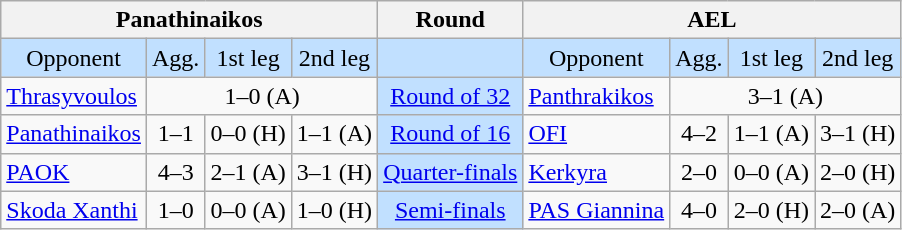<table class="wikitable" style="text-align:center">
<tr>
<th colspan=4>Panathinaikos</th>
<th>Round</th>
<th colspan=4>AEL</th>
</tr>
<tr style="background:#c1e0ff">
<td>Opponent</td>
<td>Agg.</td>
<td>1st leg</td>
<td>2nd leg</td>
<td></td>
<td>Opponent</td>
<td>Agg.</td>
<td>1st leg</td>
<td>2nd leg</td>
</tr>
<tr>
<td align=left><a href='#'>Thrasyvoulos</a></td>
<td colspan=3>1–0 (A)</td>
<td style="background:#c1e0ff;"><a href='#'>Round of 32</a></td>
<td align=left><a href='#'>Panthrakikos</a></td>
<td colspan=3>3–1 (A)</td>
</tr>
<tr>
<td align=left><a href='#'>Panathinaikos</a></td>
<td>1–1 </td>
<td>0–0 (H)</td>
<td>1–1  (A)</td>
<td style="background:#c1e0ff;"><a href='#'>Round of 16</a></td>
<td align=left><a href='#'>OFI</a></td>
<td>4–2</td>
<td>1–1 (A)</td>
<td>3–1 (H)</td>
</tr>
<tr>
<td align=left><a href='#'>PAOK</a></td>
<td>4–3</td>
<td>2–1 (A)</td>
<td>3–1  (H)</td>
<td style="background:#c1e0ff;"><a href='#'>Quarter-finals</a></td>
<td align=left><a href='#'>Kerkyra</a></td>
<td>2–0</td>
<td>0–0 (A)</td>
<td>2–0 (H)</td>
</tr>
<tr>
<td align=left><a href='#'>Skoda Xanthi</a></td>
<td>1–0</td>
<td>0–0 (A)</td>
<td>1–0 (H)</td>
<td style="background:#c1e0ff;"><a href='#'>Semi-finals</a></td>
<td align=left><a href='#'>PAS Giannina</a></td>
<td>4–0</td>
<td>2–0 (H)</td>
<td>2–0 (A)</td>
</tr>
</table>
